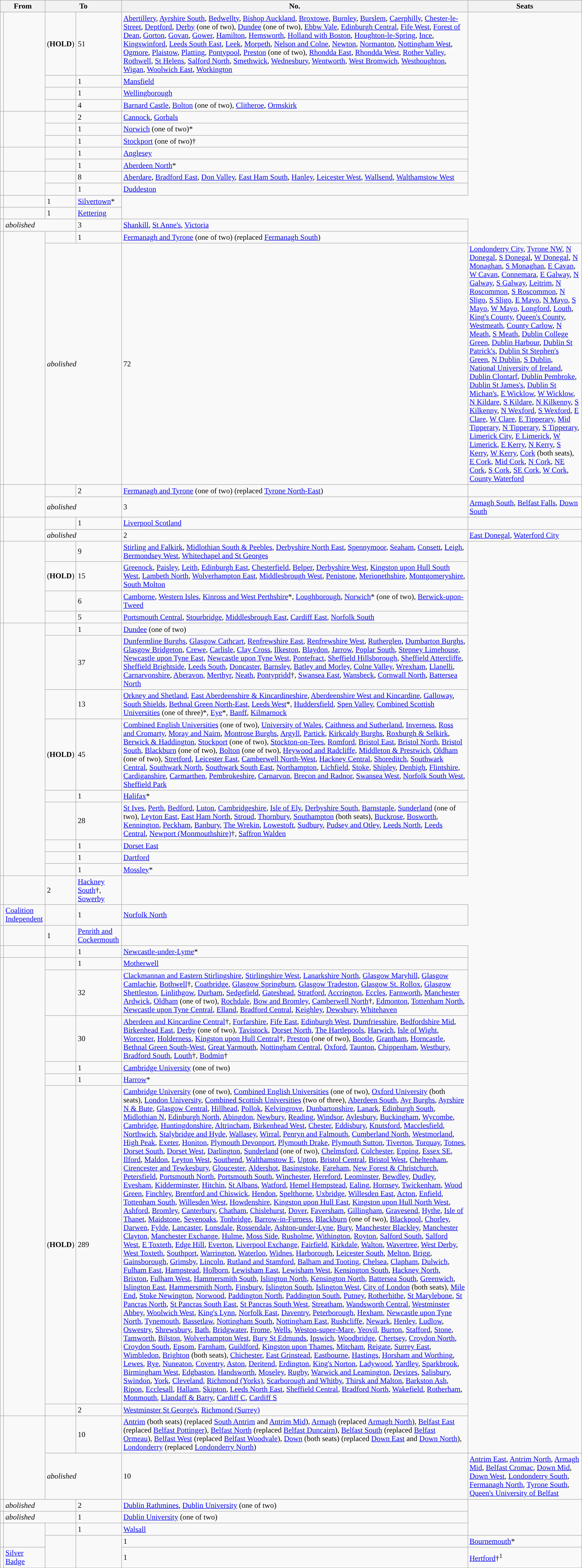<table class="wikitable sortable" style="margin:1em">
<tr>
<th colspan=2>From</th>
<th colspan=2>To</th>
<th>No.</th>
<th class=unsortable>Seats</th>
</tr>
<tr>
<td rowspan=4 style="color:inherit;background:"></td>
<td rowspan=4></td>
<td> (<strong>HOLD</strong>)</td>
<td>51</td>
<td><a href='#'>Abertillery</a>, <a href='#'>Ayrshire South</a>, <a href='#'>Bedwellty</a>, <a href='#'>Bishop Auckland</a>, <a href='#'>Broxtowe</a>, <a href='#'>Burnley</a>, <a href='#'>Burslem</a>, <a href='#'>Caerphilly</a>, <a href='#'>Chester-le-Street</a>, <a href='#'>Deptford</a>, <a href='#'>Derby</a> (one of two), <a href='#'>Dundee</a> (one of two), <a href='#'>Ebbw Vale</a>, <a href='#'>Edinburgh Central</a>, <a href='#'>Fife West</a>, <a href='#'>Forest of Dean</a>, <a href='#'>Gorton</a>, <a href='#'>Govan</a>, <a href='#'>Gower</a>, <a href='#'>Hamilton</a>, <a href='#'>Hemsworth</a>, <a href='#'>Holland with Boston</a>, <a href='#'>Houghton-le-Spring</a>, <a href='#'>Ince</a>, <a href='#'>Kingswinford</a>, <a href='#'>Leeds South East</a>, <a href='#'>Leek</a>, <a href='#'>Morpeth</a>, <a href='#'>Nelson and Colne</a>, <a href='#'>Newton</a>, <a href='#'>Normanton</a>, <a href='#'>Nottingham West</a>, <a href='#'>Ogmore</a>, <a href='#'>Plaistow</a>, <a href='#'>Platting</a>, <a href='#'>Pontypool</a>, <a href='#'>Preston</a> (one of two), <a href='#'>Rhondda East</a>, <a href='#'>Rhondda West</a>, <a href='#'>Rother Valley</a>, <a href='#'>Rothwell</a>, <a href='#'>St Helens</a>, <a href='#'>Salford North</a>, <a href='#'>Smethwick</a>, <a href='#'>Wednesbury</a>, <a href='#'>Wentworth</a>, <a href='#'>West Bromwich</a>, <a href='#'>Westhoughton</a>, <a href='#'>Wigan</a>, <a href='#'>Woolwich East</a>, <a href='#'>Workington</a></td>
</tr>
<tr>
<td></td>
<td>1</td>
<td><a href='#'>Mansfield</a></td>
</tr>
<tr>
<td></td>
<td>1</td>
<td><a href='#'>Wellingborough</a></td>
</tr>
<tr>
<td></td>
<td>4</td>
<td><a href='#'>Barnard Castle</a>, <a href='#'>Bolton</a> (one of two), <a href='#'>Clitheroe</a>, <a href='#'>Ormskirk</a></td>
</tr>
<tr>
<td rowspan=3 style="color:inherit;background:"></td>
<td rowspan=3></td>
<td></td>
<td>2</td>
<td><a href='#'>Cannock</a>, <a href='#'>Gorbals</a></td>
</tr>
<tr>
<td></td>
<td>1</td>
<td><a href='#'>Norwich</a> (one of two)*</td>
</tr>
<tr>
<td></td>
<td>1</td>
<td><a href='#'>Stockport</a> (one of two)†</td>
</tr>
<tr>
<td rowspan=2 style="color:inherit;background:"></td>
<td rowspan=2></td>
<td></td>
<td>1</td>
<td><a href='#'>Anglesey</a></td>
</tr>
<tr>
<td></td>
<td>1</td>
<td><a href='#'>Aberdeen North</a>*</td>
</tr>
<tr>
<td rowspan=2 style="color:inherit;background:"></td>
<td rowspan=2></td>
<td></td>
<td>8</td>
<td><a href='#'>Aberdare</a>, <a href='#'>Bradford East</a>, <a href='#'>Don Valley</a>, <a href='#'>East Ham South</a>, <a href='#'>Hanley</a>, <a href='#'>Leicester West</a>, <a href='#'>Wallsend</a>, <a href='#'>Walthamstow West</a></td>
</tr>
<tr>
<td></td>
<td>1</td>
<td><a href='#'>Duddeston</a></td>
</tr>
<tr>
<td></td>
<td></td>
<td>1</td>
<td><a href='#'>Silvertown</a>*</td>
</tr>
<tr>
<td></td>
<td></td>
<td>1</td>
<td><a href='#'>Kettering</a></td>
</tr>
<tr>
<td></td>
<td colspan=2><em>abolished</em></td>
<td>3</td>
<td><a href='#'>Shankill</a>, <a href='#'>St Anne's</a>,  <a href='#'>Victoria</a></td>
</tr>
<tr>
<td rowspan=2 style="color:inherit;background:"></td>
<td rowspan=2></td>
<td></td>
<td>1</td>
<td><a href='#'>Fermanagh and Tyrone</a> (one of two) (replaced <a href='#'>Fermanagh South</a>)</td>
</tr>
<tr>
<td colspan=2><em>abolished</em></td>
<td>72</td>
<td><a href='#'>Londonderry City</a>, <a href='#'>Tyrone NW</a>, <a href='#'>N Donegal</a>, <a href='#'>S Donegal</a>, <a href='#'>W Donegal</a>, <a href='#'>N Monaghan</a>, <a href='#'>S Monaghan</a>, <a href='#'>E Cavan</a>, <a href='#'>W Cavan</a>, <a href='#'>Connemara</a>, <a href='#'>E Galway</a>, <a href='#'>N Galway</a>, <a href='#'>S Galway</a>, <a href='#'>Leitrim</a>, <a href='#'>N Roscommon</a>, <a href='#'>S Roscommon</a>, <a href='#'>N Sligo</a>, <a href='#'>S Sligo</a>, <a href='#'>E Mayo</a>, <a href='#'>N Mayo</a>, <a href='#'>S Mayo</a>, <a href='#'>W Mayo</a>, <a href='#'>Longford</a>, <a href='#'>Louth</a>, <a href='#'>King's County</a>, <a href='#'>Queen's County</a>, <a href='#'>Westmeath</a>, <a href='#'>County Carlow</a>, <a href='#'>N Meath</a>, <a href='#'>S Meath</a>, <a href='#'>Dublin College Green</a>, <a href='#'>Dublin Harbour</a>, <a href='#'>Dublin St Patrick's</a>, <a href='#'>Dublin St Stephen's Green</a>, <a href='#'>N Dublin</a>, <a href='#'>S Dublin</a>, <a href='#'>National University of Ireland</a>, <a href='#'>Dublin Clontarf</a>, <a href='#'>Dublin Pembroke</a>, <a href='#'>Dublin St James's</a>, <a href='#'>Dublin St Michan's</a>, <a href='#'>E Wicklow</a>, <a href='#'>W Wicklow</a>, <a href='#'>N Kildare</a>, <a href='#'>S Kildare</a>, <a href='#'>N Kilkenny</a>, <a href='#'>S Kilkenny</a>, <a href='#'>N Wexford</a>, <a href='#'>S Wexford</a>, <a href='#'>E Clare</a>, <a href='#'>W Clare</a>, <a href='#'>E Tipperary</a>, <a href='#'>Mid Tipperary</a>, <a href='#'>N Tipperary</a>, <a href='#'>S Tipperary</a>, <a href='#'>Limerick City</a>, <a href='#'>E Limerick</a>, <a href='#'>W Limerick</a>, <a href='#'>E Kerry</a>, <a href='#'>N Kerry</a>, <a href='#'>S Kerry</a>, <a href='#'>W Kerry</a>, <a href='#'>Cork</a> (both seats), <a href='#'>E Cork</a>, <a href='#'>Mid Cork</a>, <a href='#'>N Cork</a>, <a href='#'>NE Cork</a>, <a href='#'>S Cork</a>, <a href='#'>SE Cork</a>, <a href='#'>W Cork</a>, <a href='#'>County Waterford</a></td>
</tr>
<tr>
<td rowspan=2 style="color:inherit;background:"></td>
<td rowspan=2></td>
<td></td>
<td>2</td>
<td><a href='#'>Fermanagh and Tyrone</a> (one of two) (replaced <a href='#'>Tyrone North-East</a>)</td>
</tr>
<tr>
<td colspan=2><em>abolished</em></td>
<td>3</td>
<td><a href='#'>Armagh South</a>, <a href='#'>Belfast Falls</a>, <a href='#'>Down South</a></td>
</tr>
<tr>
<td rowspan=2 style="color:inherit;background:"></td>
<td rowspan=2></td>
<td></td>
<td>1</td>
<td><a href='#'>Liverpool Scotland</a></td>
</tr>
<tr>
<td colspan=2><em>abolished</em></td>
<td>2</td>
<td><a href='#'>East Donegal</a>, <a href='#'>Waterford City</a></td>
</tr>
<tr>
<td rowspan=4 style="color:inherit;background:"></td>
<td rowspan=4></td>
<td></td>
<td>9</td>
<td><a href='#'>Stirling and Falkirk</a>, <a href='#'>Midlothian South & Peebles</a>, <a href='#'>Derbyshire North East</a>, <a href='#'>Spennymoor</a>, <a href='#'>Seaham</a>, <a href='#'>Consett</a>, <a href='#'>Leigh</a>, <a href='#'>Bermondsey West</a>, <a href='#'>Whitechapel and St Georges</a></td>
</tr>
<tr>
<td> (<strong>HOLD</strong>)</td>
<td>15</td>
<td><a href='#'>Greenock</a>, <a href='#'>Paisley</a>, <a href='#'>Leith</a>, <a href='#'>Edinburgh East</a>, <a href='#'>Chesterfield</a>, <a href='#'>Belper</a>, <a href='#'>Derbyshire West</a>, <a href='#'>Kingston upon Hull South West</a>, <a href='#'>Lambeth North</a>, <a href='#'>Wolverhampton East</a>, <a href='#'>Middlesbrough West</a>, <a href='#'>Penistone</a>, <a href='#'>Merionethshire</a>, <a href='#'>Montgomeryshire</a>, <a href='#'>South Molton</a></td>
</tr>
<tr>
<td></td>
<td>6</td>
<td><a href='#'>Camborne</a>, <a href='#'>Western Isles</a>, <a href='#'>Kinross and West Perthshire</a>*, <a href='#'>Loughborough</a>, <a href='#'>Norwich</a>* (one of two), <a href='#'>Berwick-upon-Tweed</a></td>
</tr>
<tr>
<td></td>
<td>5</td>
<td><a href='#'>Portsmouth Central</a>, <a href='#'>Stourbridge</a>, <a href='#'>Middlesbrough East</a>, <a href='#'>Cardiff East</a>, <a href='#'>Norfolk South</a></td>
</tr>
<tr>
<td rowspan=9 style="color:inherit;background:"></td>
<td rowspan=9></td>
<td></td>
<td>1</td>
<td><a href='#'>Dundee</a> (one of two)</td>
</tr>
<tr>
<td></td>
<td>37</td>
<td><a href='#'>Dunfermline Burghs</a>, <a href='#'>Glasgow Cathcart</a>, <a href='#'>Renfrewshire East</a>, <a href='#'>Renfrewshire West</a>, <a href='#'>Rutherglen</a>, <a href='#'>Dumbarton Burghs</a>, <a href='#'>Glasgow Bridgeton</a>, <a href='#'>Crewe</a>, <a href='#'>Carlisle</a>, <a href='#'>Clay Cross</a>, <a href='#'>Ilkeston</a>, <a href='#'>Blaydon</a>, <a href='#'>Jarrow</a>, <a href='#'>Poplar South</a>, <a href='#'>Stepney Limehouse</a>, <a href='#'>Newcastle upon Tyne East</a>, <a href='#'>Newcastle upon Tyne West</a>, <a href='#'>Pontefract</a>, <a href='#'>Sheffield Hillsborough</a>, <a href='#'>Sheffield Attercliffe</a>, <a href='#'>Sheffield Brightside</a>, <a href='#'>Leeds South</a>, <a href='#'>Doncaster</a>, <a href='#'>Barnsley</a>, <a href='#'>Batley and Morley</a>, <a href='#'>Colne Valley</a>, <a href='#'>Wrexham</a>, <a href='#'>Llanelli</a>, <a href='#'>Carnarvonshire</a>, <a href='#'>Aberavon</a>, <a href='#'>Merthyr</a>, <a href='#'>Neath</a>, <a href='#'>Pontypridd</a>†, <a href='#'>Swansea East</a>, <a href='#'>Wansbeck</a>, <a href='#'>Cornwall North</a>, <a href='#'>Battersea North</a></td>
</tr>
<tr>
<td></td>
<td>13</td>
<td><a href='#'>Orkney and Shetland</a>, <a href='#'>East Aberdeenshire & Kincardineshire</a>, <a href='#'>Aberdeenshire West and Kincardine</a>, <a href='#'>Galloway</a>, <a href='#'>South Shields</a>, <a href='#'>Bethnal Green North-East</a>, <a href='#'>Leeds West</a>*, <a href='#'>Huddersfield</a>, <a href='#'>Spen Valley</a>, <a href='#'>Combined Scottish Universities</a> (one of three)*, <a href='#'>Eye</a>*, <a href='#'>Banff</a>, <a href='#'>Kilmarnock</a></td>
</tr>
<tr>
<td> (<strong>HOLD</strong>)</td>
<td>45</td>
<td><a href='#'>Combined English Universities</a> (one of two), <a href='#'>University of Wales</a>, <a href='#'>Caithness and Sutherland</a>, <a href='#'>Inverness</a>, <a href='#'>Ross and Cromarty</a>, <a href='#'>Moray and Nairn</a>, <a href='#'>Montrose Burghs</a>, <a href='#'>Argyll</a>, <a href='#'>Partick</a>, <a href='#'>Kirkcaldy Burghs</a>, <a href='#'>Roxburgh & Selkirk</a>, <a href='#'>Berwick & Haddington</a>, <a href='#'>Stockport</a> (one of two), <a href='#'>Stockton-on-Tees</a>, <a href='#'>Romford</a>, <a href='#'>Bristol East</a>, <a href='#'>Bristol North</a>, <a href='#'>Bristol South</a>, <a href='#'>Blackburn</a> (one of two), <a href='#'>Bolton</a> (one of two), <a href='#'>Heywood and Radcliffe</a>, <a href='#'>Middleton & Prestwich</a>, <a href='#'>Oldham</a> (one of two), <a href='#'>Stretford</a>, <a href='#'>Leicester East</a>, <a href='#'>Camberwell North-West</a>, <a href='#'>Hackney Central</a>, <a href='#'>Shoreditch</a>, <a href='#'>Southwark Central</a>, <a href='#'>Southwark North</a>, <a href='#'>Southwark South East</a>, <a href='#'>Northampton</a>, <a href='#'>Lichfield</a>, <a href='#'>Stoke</a>, <a href='#'>Shipley</a>, <a href='#'>Denbigh</a>, <a href='#'>Flintshire</a>, <a href='#'>Cardiganshire</a>, <a href='#'>Carmarthen</a>, <a href='#'>Pembrokeshire</a>, <a href='#'>Carnarvon</a>, <a href='#'>Brecon and Radnor</a>, <a href='#'>Swansea West</a>, <a href='#'>Norfolk South West</a>, <a href='#'>Sheffield Park</a></td>
</tr>
<tr>
<td></td>
<td>1</td>
<td><a href='#'>Halifax</a>*</td>
</tr>
<tr>
<td></td>
<td>28</td>
<td><a href='#'>St Ives</a>, <a href='#'>Perth</a>, <a href='#'>Bedford</a>, <a href='#'>Luton</a>, <a href='#'>Cambridgeshire</a>, <a href='#'>Isle of Ely</a>, <a href='#'>Derbyshire South</a>, <a href='#'>Barnstaple</a>, <a href='#'>Sunderland</a> (one of two), <a href='#'>Leyton East</a>, <a href='#'>East Ham North</a>, <a href='#'>Stroud</a>, <a href='#'>Thornbury</a>, <a href='#'>Southampton</a> (both seats), <a href='#'>Buckrose</a>, <a href='#'>Bosworth</a>, <a href='#'>Kennington</a>, <a href='#'>Peckham</a>, <a href='#'>Banbury</a>, <a href='#'>The Wrekin</a>, <a href='#'>Lowestoft</a>, <a href='#'>Sudbury</a>, <a href='#'>Pudsey and Otley</a>, <a href='#'>Leeds North</a>, <a href='#'>Leeds Central</a>, <a href='#'>Newport (Monmouthshire)</a>†, <a href='#'>Saffron Walden</a></td>
</tr>
<tr>
<td></td>
<td>1</td>
<td><a href='#'>Dorset East</a></td>
</tr>
<tr>
<td></td>
<td>1</td>
<td><a href='#'>Dartford</a></td>
</tr>
<tr>
<td></td>
<td>1</td>
<td><a href='#'>Mossley</a>*</td>
</tr>
<tr>
<td></td>
<td></td>
<td>2</td>
<td><a href='#'>Hackney South</a>†, <a href='#'>Sowerby</a></td>
</tr>
<tr>
<td style="color:inherit;background:"></td>
<td><a href='#'>Coalition Independent</a></td>
<td></td>
<td>1</td>
<td><a href='#'>Norfolk North</a></td>
</tr>
<tr>
<td></td>
<td></td>
<td>1</td>
<td><a href='#'>Penrith and Cockermouth</a></td>
</tr>
<tr>
<td rowspan=1 style="color:inherit;background:"></td>
<td rowspan=1></td>
<td></td>
<td>1</td>
<td><a href='#'>Newcastle-under-Lyme</a>*</td>
</tr>
<tr>
<td rowspan=7 style="color:inherit;background:"></td>
<td rowspan=7></td>
<td></td>
<td>1</td>
<td><a href='#'>Motherwell</a></td>
</tr>
<tr>
<td></td>
<td>32</td>
<td><a href='#'>Clackmannan and Eastern Stirlingshire</a>, <a href='#'>Stirlingshire West</a>, <a href='#'>Lanarkshire North</a>, <a href='#'>Glasgow Maryhill</a>, <a href='#'>Glasgow Camlachie</a>, <a href='#'>Bothwell</a>†, <a href='#'>Coatbridge</a>, <a href='#'>Glasgow Springburn</a>, <a href='#'>Glasgow Tradeston</a>, <a href='#'>Glasgow St. Rollox</a>, <a href='#'>Glasgow Shettleston</a>, <a href='#'>Linlithgow</a>, <a href='#'>Durham</a>, <a href='#'>Sedgefield</a>, <a href='#'>Gateshead</a>, <a href='#'>Stratford</a>, <a href='#'>Accrington</a>, <a href='#'>Eccles</a>, <a href='#'>Farnworth</a>, <a href='#'>Manchester Ardwick</a>, <a href='#'>Oldham</a> (one of two), <a href='#'>Rochdale</a>, <a href='#'>Bow and Bromley</a>, <a href='#'>Camberwell North</a>†, <a href='#'>Edmonton</a>, <a href='#'>Tottenham North</a>, <a href='#'>Newcastle upon Tyne Central</a>, <a href='#'>Elland</a>, <a href='#'>Bradford Central</a>, <a href='#'>Keighley</a>, <a href='#'>Dewsbury</a>, <a href='#'>Whitehaven</a></td>
</tr>
<tr>
<td></td>
<td>30</td>
<td><a href='#'>Aberdeen and Kincardine Central</a>†, <a href='#'>Forfarshire</a>, <a href='#'>Fife East</a>, <a href='#'>Edinburgh West</a>, <a href='#'>Dumfriesshire</a>, <a href='#'>Bedfordshire Mid</a>, <a href='#'>Birkenhead East</a>, <a href='#'>Derby</a> (one of two), <a href='#'>Tavistock</a>, <a href='#'>Dorset North</a>, <a href='#'>The Hartlepools</a>, <a href='#'>Harwich</a>, <a href='#'>Isle of Wight</a>, <a href='#'>Worcester</a>, <a href='#'>Holderness</a>, <a href='#'>Kingston upon Hull Central</a>†, <a href='#'>Preston</a> (one of two), <a href='#'>Bootle</a>, <a href='#'>Grantham</a>, <a href='#'>Horncastle</a>, <a href='#'>Bethnal Green South-West</a>, <a href='#'>Great Yarmouth</a>, <a href='#'>Nottingham Central</a>, <a href='#'>Oxford</a>, <a href='#'>Taunton</a>, <a href='#'>Chippenham</a>, <a href='#'>Westbury</a>, <a href='#'>Bradford South</a>, <a href='#'>Louth</a>†, <a href='#'>Bodmin</a>†</td>
</tr>
<tr>
<td></td>
<td>1</td>
<td><a href='#'>Cambridge University</a> (one of two)</td>
</tr>
<tr>
<td></td>
<td>1</td>
<td><a href='#'>Harrow</a>*</td>
</tr>
<tr>
<td> (<strong>HOLD</strong>)</td>
<td>289</td>
<td><a href='#'>Cambridge University</a> (one of two), <a href='#'>Combined English Universities</a> (one of two), <a href='#'>Oxford University</a> (both seats), <a href='#'>London University</a>, <a href='#'>Combined Scottish Universities</a> (two of three), <a href='#'>Aberdeen South</a>, <a href='#'>Ayr Burghs</a>, <a href='#'>Ayrshire N & Bute</a>, <a href='#'>Glasgow Central</a>, <a href='#'>Hillhead</a>, <a href='#'>Pollok</a>, <a href='#'>Kelvingrove</a>, <a href='#'>Dunbartonshire</a>, <a href='#'>Lanark</a>, <a href='#'>Edinburgh South</a>, <a href='#'>Midlothian N</a>, <a href='#'>Edinburgh North</a>, <a href='#'>Abingdon</a>, <a href='#'>Newbury</a>, <a href='#'>Reading</a>, <a href='#'>Windsor</a>, <a href='#'>Aylesbury</a>, <a href='#'>Buckingham</a>, <a href='#'>Wycombe</a>, <a href='#'>Cambridge</a>, <a href='#'>Huntingdonshire</a>, <a href='#'>Altrincham</a>, <a href='#'>Birkenhead West</a>, <a href='#'>Chester</a>, <a href='#'>Eddisbury</a>, <a href='#'>Knutsford</a>, <a href='#'>Macclesfield</a>, <a href='#'>Northwich</a>, <a href='#'>Stalybridge and Hyde</a>, <a href='#'>Wallasey</a>, <a href='#'>Wirral</a>, <a href='#'>Penryn and Falmouth</a>, <a href='#'>Cumberland North</a>, <a href='#'>Westmorland</a>, <a href='#'>High Peak</a>, <a href='#'>Exeter</a>, <a href='#'>Honiton</a>, <a href='#'>Plymouth Devonport</a>, <a href='#'>Plymouth Drake</a>, <a href='#'>Plymouth Sutton</a>, <a href='#'>Tiverton</a>, <a href='#'>Torquay</a>, <a href='#'>Totnes</a>, <a href='#'>Dorset South</a>, <a href='#'>Dorset West</a>, <a href='#'>Darlington</a>, <a href='#'>Sunderland</a> (one of two), <a href='#'>Chelmsford</a>, <a href='#'>Colchester</a>, <a href='#'>Epping</a>, <a href='#'>Essex SE</a>, <a href='#'>Ilford</a>, <a href='#'>Maldon</a>, <a href='#'>Leyton West</a>, <a href='#'>Southend</a>, <a href='#'>Walthamstow E</a>, <a href='#'>Upton</a>, <a href='#'>Bristol Central</a>, <a href='#'>Bristol West</a>, <a href='#'>Cheltenham</a>, <a href='#'>Cirencester and Tewkesbury</a>, <a href='#'>Gloucester</a>, <a href='#'>Aldershot</a>, <a href='#'>Basingstoke</a>, <a href='#'>Fareham</a>, <a href='#'>New Forest & Christchurch</a>, <a href='#'>Petersfield</a>, <a href='#'>Portsmouth North</a>, <a href='#'>Portsmouth South</a>, <a href='#'>Winchester</a>, <a href='#'>Hereford</a>, <a href='#'>Leominster</a>, <a href='#'>Bewdley</a>, <a href='#'>Dudley</a>, <a href='#'>Evesham</a>, <a href='#'>Kidderminster</a>, <a href='#'>Hitchin</a>, <a href='#'>St Albans</a>, <a href='#'>Watford</a>, <a href='#'>Hemel Hempstead</a>, <a href='#'>Ealing</a>, <a href='#'>Hornsey</a>, <a href='#'>Twickenham</a>, <a href='#'>Wood Green</a>, <a href='#'>Finchley</a>, <a href='#'>Brentford and Chiswick</a>, <a href='#'>Hendon</a>, <a href='#'>Spelthorne</a>, <a href='#'>Uxbridge</a>, <a href='#'>Willesden East</a>, <a href='#'>Acton</a>, <a href='#'>Enfield</a>, <a href='#'>Tottenham South</a>, <a href='#'>Willesden West</a>, <a href='#'>Howdenshire</a>, <a href='#'>Kingston upon Hull East</a>, <a href='#'>Kingston upon Hull North West</a>, <a href='#'>Ashford</a>, <a href='#'>Bromley</a>, <a href='#'>Canterbury</a>, <a href='#'>Chatham</a>, <a href='#'>Chislehurst</a>, <a href='#'>Dover</a>, <a href='#'>Faversham</a>, <a href='#'>Gillingham</a>, <a href='#'>Gravesend</a>, <a href='#'>Hythe</a>, <a href='#'>Isle of Thanet</a>, <a href='#'>Maidstone</a>, <a href='#'>Sevenoaks</a>, <a href='#'>Tonbridge</a>, <a href='#'>Barrow-in-Furness</a>, <a href='#'>Blackburn</a> (one of two), <a href='#'>Blackpool</a>, <a href='#'>Chorley</a>, <a href='#'>Darwen</a>, <a href='#'>Fylde</a>, <a href='#'>Lancaster</a>, <a href='#'>Lonsdale</a>, <a href='#'>Rossendale</a>, <a href='#'>Ashton-under-Lyne</a>, <a href='#'>Bury</a>, <a href='#'>Manchester Blackley</a>, <a href='#'>Manchester Clayton</a>, <a href='#'>Manchester Exchange</a>, <a href='#'>Hulme</a>, <a href='#'>Moss Side</a>, <a href='#'>Rusholme</a>, <a href='#'>Withington</a>, <a href='#'>Royton</a>, <a href='#'>Salford South</a>, <a href='#'>Salford West</a>, <a href='#'>E Toxteth</a>, <a href='#'>Edge Hill</a>, <a href='#'>Everton</a>, <a href='#'>Liverpool Exchange</a>, <a href='#'>Fairfield</a>, <a href='#'>Kirkdale</a>, <a href='#'>Walton</a>, <a href='#'>Wavertree</a>, <a href='#'>West Derby</a>, <a href='#'>West Toxteth</a>, <a href='#'>Southport</a>, <a href='#'>Warrington</a>, <a href='#'>Waterloo</a>, <a href='#'>Widnes</a>, <a href='#'>Harborough</a>, <a href='#'>Leicester South</a>, <a href='#'>Melton</a>, <a href='#'>Brigg</a>, <a href='#'>Gainsborough</a>, <a href='#'>Grimsby</a>, <a href='#'>Lincoln</a>, <a href='#'>Rutland and Stamford</a>, <a href='#'>Balham and Tooting</a>, <a href='#'>Chelsea</a>, <a href='#'>Clapham</a>, <a href='#'>Dulwich</a>, <a href='#'>Fulham East</a>, <a href='#'>Hampstead</a>, <a href='#'>Holborn</a>, <a href='#'>Lewisham East</a>, <a href='#'>Lewisham West</a>, <a href='#'>Kensington South</a>, <a href='#'>Hackney North</a>, <a href='#'>Brixton</a>, <a href='#'>Fulham West</a>, <a href='#'>Hammersmith South</a>, <a href='#'>Islington North</a>, <a href='#'>Kensington North</a>, <a href='#'>Battersea South</a>, <a href='#'>Greenwich</a>, <a href='#'>Islington East</a>, <a href='#'>Hammersmith North</a>, <a href='#'>Finsbury</a>, <a href='#'>Islington South</a>, <a href='#'>Islington West</a>, <a href='#'>City of London</a> (both seats), <a href='#'>Mile End</a>, <a href='#'>Stoke Newington</a>, <a href='#'>Norwood</a>, <a href='#'>Paddington North</a>, <a href='#'>Paddington South</a>, <a href='#'>Putney</a>, <a href='#'>Rotherhithe</a>, <a href='#'>St Marylebone</a>, <a href='#'>St Pancras North</a>, <a href='#'>St Pancras South East</a>, <a href='#'>St Pancras South West</a>, <a href='#'>Streatham</a>, <a href='#'>Wandsworth Central</a>, <a href='#'>Westminster Abbey</a>, <a href='#'>Woolwich West</a>, <a href='#'>King's Lynn</a>, <a href='#'>Norfolk East</a>, <a href='#'>Daventry</a>, <a href='#'>Peterborough</a>, <a href='#'>Hexham</a>, <a href='#'>Newcastle upon Tyne North</a>, <a href='#'>Tynemouth</a>, <a href='#'>Bassetlaw</a>, <a href='#'>Nottingham South</a>, <a href='#'>Nottingham East</a>, <a href='#'>Rushcliffe</a>, <a href='#'>Newark</a>, <a href='#'>Henley</a>, <a href='#'>Ludlow</a>, <a href='#'>Oswestry</a>, <a href='#'>Shrewsbury</a>, <a href='#'>Bath</a>, <a href='#'>Bridgwater</a>, <a href='#'>Frome</a>, <a href='#'>Wells</a>, <a href='#'>Weston-super-Mare</a>, <a href='#'>Yeovil</a>, <a href='#'>Burton</a>, <a href='#'>Stafford</a>, <a href='#'>Stone</a>, <a href='#'>Tamworth</a>, <a href='#'>Bilston</a>, <a href='#'>Wolverhampton West</a>, <a href='#'>Bury St Edmunds</a>, <a href='#'>Ipswich</a>, <a href='#'>Woodbridge</a>, <a href='#'>Chertsey</a>, <a href='#'>Croydon North</a>, <a href='#'>Croydon South</a>, <a href='#'>Epsom</a>, <a href='#'>Farnham</a>, <a href='#'>Guildford</a>, <a href='#'>Kingston upon Thames</a>, <a href='#'>Mitcham</a>, <a href='#'>Reigate</a>, <a href='#'>Surrey East</a>, <a href='#'>Wimbledon</a>, <a href='#'>Brighton</a> (both seats), <a href='#'>Chichester</a>, <a href='#'>East Grinstead</a>, <a href='#'>Eastbourne</a>, <a href='#'>Hastings</a>, <a href='#'>Horsham and Worthing</a>, <a href='#'>Lewes</a>, <a href='#'>Rye</a>, <a href='#'>Nuneaton</a>, <a href='#'>Coventry</a>, <a href='#'>Aston</a>, <a href='#'>Deritend</a>, <a href='#'>Erdington</a>, <a href='#'>King's Norton</a>, <a href='#'>Ladywood</a>, <a href='#'>Yardley</a>, <a href='#'>Sparkbrook</a>, <a href='#'>Birmingham West</a>, <a href='#'>Edgbaston</a>, <a href='#'>Handsworth</a>, <a href='#'>Moseley</a>, <a href='#'>Rugby</a>, <a href='#'>Warwick and Leamington</a>, <a href='#'>Devizes</a>, <a href='#'>Salisbury</a>, <a href='#'>Swindon</a>, <a href='#'>York</a>, <a href='#'>Cleveland</a>, <a href='#'>Richmond (Yorks)</a>, <a href='#'>Scarborough and Whitby</a>, <a href='#'>Thirsk and Malton</a>, <a href='#'>Barkston Ash</a>, <a href='#'>Ripon</a>, <a href='#'>Ecclesall</a>, <a href='#'>Hallam</a>, <a href='#'>Skipton</a>, <a href='#'>Leeds North East</a>, <a href='#'>Sheffield Central</a>, <a href='#'>Bradford North</a>, <a href='#'>Wakefield</a>, <a href='#'>Rotherham</a>, <a href='#'>Monmouth</a>, <a href='#'>Llandaff & Barry</a>, <a href='#'>Cardiff C</a>, <a href='#'>Cardiff S</a></td>
</tr>
<tr>
<td></td>
<td>2</td>
<td><a href='#'>Westminster St George's</a>, <a href='#'>Richmond (Surrey)</a></td>
</tr>
<tr>
<td rowspan=2 style="color:inherit;background:"></td>
<td rowspan=2></td>
<td></td>
<td>10</td>
<td><a href='#'>Antrim</a> (both seats) (replaced <a href='#'>South Antrim</a> and <a href='#'>Antrim Mid</a>), <a href='#'>Armagh</a> (replaced <a href='#'>Armagh North</a>), <a href='#'>Belfast East</a> (replaced <a href='#'>Belfast Pottinger</a>), <a href='#'>Belfast North</a> (replaced <a href='#'>Belfast Duncairn</a>), <a href='#'>Belfast South</a> (replaced <a href='#'>Belfast Ormeau</a>), <a href='#'>Belfast West</a> (replaced <a href='#'>Belfast Woodvale</a>), <a href='#'>Down</a> (both seats) (replaced <a href='#'>Down East</a> and <a href='#'>Down North</a>), <a href='#'>Londonderry</a> (replaced <a href='#'>Londonderry North</a>)</td>
</tr>
<tr>
<td colspan=2><em>abolished</em></td>
<td>10</td>
<td><a href='#'>Antrim East</a>, <a href='#'>Antrim North</a>, <a href='#'>Armagh Mid</a>, <a href='#'>Belfast Cromac</a>, <a href='#'>Down Mid</a>, <a href='#'>Down West</a>, <a href='#'>Londonderry South</a>, <a href='#'>Fermanagh North</a>, <a href='#'>Tyrone South</a>, <a href='#'>Queen's University of Belfast</a></td>
</tr>
<tr>
<td></td>
<td colspan=2><em>abolished</em></td>
<td>2</td>
<td><a href='#'>Dublin Rathmines</a>, <a href='#'>Dublin University</a> (one of two)</td>
</tr>
<tr>
<td></td>
<td colspan=2><em>abolished</em></td>
<td>1</td>
<td><a href='#'>Dublin University</a> (one of two)</td>
</tr>
<tr>
<td rowspan=2 style="color:inherit;background:"></td>
<td rowspan=2></td>
<td></td>
<td>1</td>
<td><a href='#'>Walsall</a></td>
</tr>
<tr>
<td rowspan=2 style="color:inherit;background:"></td>
<td rowspan=2></td>
<td>1</td>
<td><a href='#'>Bournemouth</a>*</td>
</tr>
<tr>
<td></td>
<td><a href='#'>Silver Badge</a></td>
<td>1</td>
<td><a href='#'>Hertford</a>†<sup>1</sup></td>
</tr>
</table>
